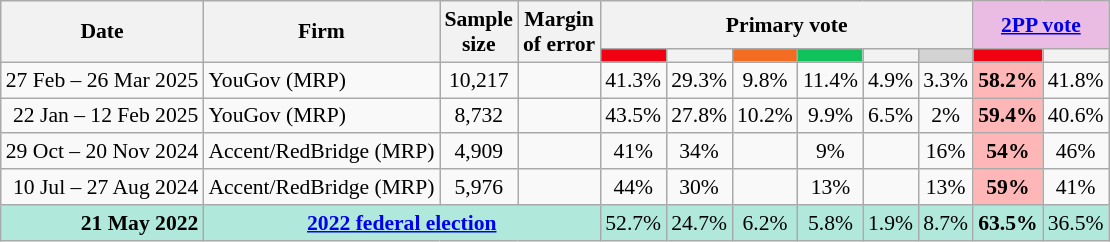<table class="nowrap wikitable tpl-blanktable" style=text-align:center;font-size:90%>
<tr>
<th rowspan=2>Date</th>
<th rowspan=2>Firm</th>
<th rowspan=2>Sample<br>size</th>
<th rowspan=2>Margin<br>of error</th>
<th colspan=6>Primary vote</th>
<th colspan=2 class=unsortable style=background:#ebbce3><a href='#'>2PP vote</a></th>
</tr>
<tr>
<th class="unsortable" style="background:#F00011"></th>
<th class="unsortable" style=background:></th>
<th class=unsortable style=background:#f36c21></th>
<th class=unsortable style=background:#10C25B></th>
<th class=unsortable style=background:></th>
<th class=unsortable style=background:lightgray></th>
<th class="unsortable" style="background:#F00011"></th>
<th class="unsortable" style=background:></th>
</tr>
<tr>
<td align=right>27 Feb – 26 Mar 2025</td>
<td align=left>YouGov (MRP)</td>
<td>10,217</td>
<td></td>
<td>41.3%</td>
<td>29.3%</td>
<td>9.8%</td>
<td>11.4%</td>
<td>4.9%</td>
<td>3.3%</td>
<th style=background:#FFB6B6>58.2%</th>
<td>41.8%</td>
</tr>
<tr>
<td align=right>22 Jan – 12 Feb 2025</td>
<td align=left>YouGov (MRP)</td>
<td>8,732</td>
<td></td>
<td>43.5%</td>
<td>27.8%</td>
<td>10.2%</td>
<td>9.9%</td>
<td>6.5%</td>
<td>2%</td>
<th style=background:#FFB6B6>59.4%</th>
<td>40.6%</td>
</tr>
<tr>
<td align=right>29 Oct – 20 Nov 2024</td>
<td align=left>Accent/RedBridge (MRP)</td>
<td>4,909</td>
<td></td>
<td>41%</td>
<td>34%</td>
<td></td>
<td>9%</td>
<td></td>
<td>16%</td>
<th style=background:#FFB6B6><strong>54%</strong></th>
<td>46%</td>
</tr>
<tr>
<td align=right>10 Jul – 27 Aug 2024</td>
<td align=left>Accent/RedBridge (MRP)</td>
<td>5,976</td>
<td></td>
<td>44%</td>
<td>30%</td>
<td></td>
<td>13%</td>
<td></td>
<td>13%</td>
<th style=background:#FFB6B6>59%</th>
<td>41%</td>
</tr>
<tr style="background:#b0e9db">
<td style="text-align:right" data-sort-value="21-May-2022"><strong>21 May 2022</strong></td>
<td colspan="3" style="text-align:center"><strong><a href='#'>2022 federal election</a></strong></td>
<td>52.7%</td>
<td>24.7%</td>
<td>6.2%</td>
<td>5.8%</td>
<td>1.9%</td>
<td>8.7%</td>
<td><strong>63.5%</strong></td>
<td>36.5%</td>
</tr>
</table>
